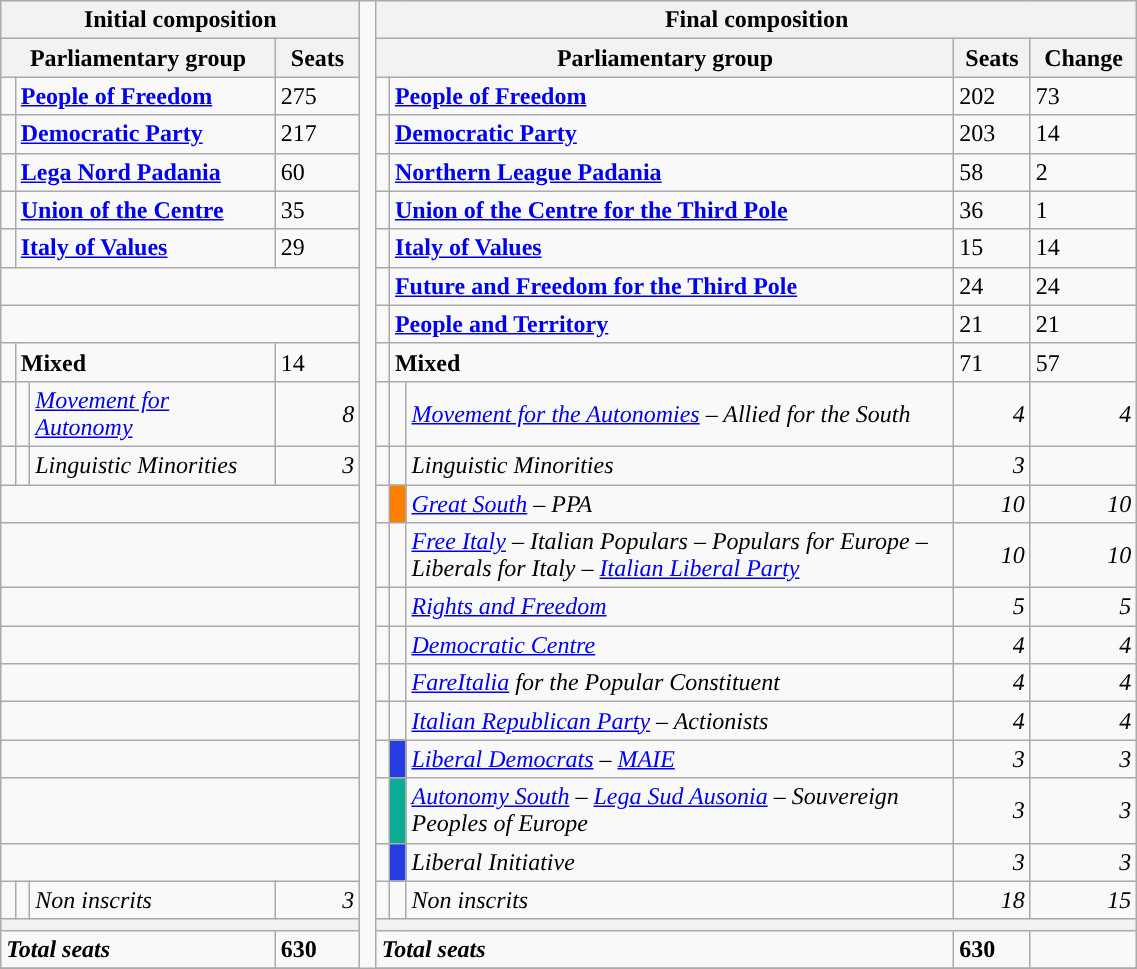<table class="wikitable" style="width : 60%;">
<tr>
<th colspan="4" width=20%>Initial composition</th>
<td rowspan="25" style="width : 1%;"></td>
<th colspan="5" width=40%>Final composition</th>
</tr>
<tr>
<th colspan="3">Parliamentary group</th>
<th>Seats</th>
<th colspan="3">Parliamentary group</th>
<th>Seats</th>
<th>Change</th>
</tr>
<tr>
<td></td>
<td colspan = "2"><strong><a href='#'>People of Freedom</a></strong></td>
<td>275</td>
<td></td>
<td colspan = "2"><strong><a href='#'>People of Freedom</a></strong></td>
<td>202</td>
<td> 73</td>
</tr>
<tr>
<td></td>
<td colspan = "2"><strong><a href='#'>Democratic Party</a></strong></td>
<td>217</td>
<td></td>
<td colspan = "2"><strong><a href='#'>Democratic Party</a></strong></td>
<td>203</td>
<td> 14</td>
</tr>
<tr>
<td></td>
<td colspan = "2"><strong><a href='#'>Lega Nord Padania</a></strong></td>
<td>60</td>
<td></td>
<td colspan = "2"><strong><a href='#'>Northern League Padania</a></strong></td>
<td>58</td>
<td> 2</td>
</tr>
<tr>
<td></td>
<td colspan = "2"><strong><a href='#'>Union of the Centre</a></strong></td>
<td>35</td>
<td></td>
<td colspan = "2"><strong><a href='#'>Union of the Centre for the Third Pole</a></strong></td>
<td>36</td>
<td> 1</td>
</tr>
<tr>
<td></td>
<td colspan = "2"><strong><a href='#'>Italy of Values</a></strong></td>
<td>29</td>
<td></td>
<td colspan = "2"><strong><a href='#'>Italy of Values</a></strong></td>
<td>15</td>
<td> 14</td>
</tr>
<tr>
<td colspan = "4"></td>
<td></td>
<td colspan = "2"><strong><a href='#'>Future and Freedom for the Third Pole</a></strong></td>
<td>24</td>
<td> 24</td>
</tr>
<tr>
<td colspan = "4"></td>
<td></td>
<td colspan = "2"><strong><a href='#'>People and Territory</a> </strong></td>
<td>21</td>
<td> 21</td>
</tr>
<tr>
<td></td>
<td colspan = "2"><strong>Mixed</strong></td>
<td>14</td>
<td></td>
<td colspan = "2"><strong>Mixed</strong></td>
<td>71</td>
<td> 57</td>
</tr>
<tr>
<td></td>
<td></td>
<td><em><a href='#'>Movement for Autonomy</a></em></td>
<td align="right"><em>8</em></td>
<td></td>
<td></td>
<td><em><a href='#'>Movement for the Autonomies</a> – Allied for the South</em></td>
<td align="right"><em>4</em></td>
<td align="right"> <em>4</em></td>
</tr>
<tr>
<td></td>
<td></td>
<td><em>Linguistic Minorities</em></td>
<td align="right"><em>3</em></td>
<td></td>
<td></td>
<td><em>Linguistic Minorities</em></td>
<td align="right"><em>3</em></td>
<td align="right"></td>
</tr>
<tr>
<td colspan="4"></td>
<td></td>
<td bgcolor="#FF7F00" width=1%></td>
<td><em><a href='#'>Great South</a> – PPA</em></td>
<td align="right"><em>10</em></td>
<td align="right"> <em>10</em></td>
</tr>
<tr>
<td colspan="4"></td>
<td></td>
<td></td>
<td><em><a href='#'>Free Italy</a> – Italian Populars – Populars for Europe – Liberals for Italy – <a href='#'>Italian Liberal Party</a></em></td>
<td align="right"><em>10</em></td>
<td align="right"> <em>10</em></td>
</tr>
<tr>
<td colspan="4"></td>
<td></td>
<td></td>
<td><em><a href='#'>Rights and Freedom</a></em></td>
<td align="right"><em>5</em></td>
<td align="right"> <em>5</em></td>
</tr>
<tr>
<td colspan="4"></td>
<td></td>
<td></td>
<td><em><a href='#'>Democratic Centre</a></em></td>
<td align="right"><em>4</em></td>
<td align="right"> <em>4</em></td>
</tr>
<tr>
<td colspan="4"></td>
<td></td>
<td></td>
<td><em><a href='#'>FareItalia</a> for the Popular Constituent</em></td>
<td align="right"><em>4</em></td>
<td align="right"> <em>4</em></td>
</tr>
<tr>
<td colspan="4"></td>
<td></td>
<td></td>
<td><em><a href='#'>Italian Republican Party</a> – Actionists</em></td>
<td align="right"><em>4</em></td>
<td align="right"> <em>4</em></td>
</tr>
<tr>
<td colspan="4"></td>
<td></td>
<td bgcolor="#273BE2" width=1%></td>
<td><em><a href='#'>Liberal Democrats</a> – <a href='#'>MAIE</a></em></td>
<td align="right"><em>3</em></td>
<td align="right"> <em>3</em></td>
</tr>
<tr>
<td colspan="4"></td>
<td></td>
<td bgcolor="#0AAC95" width=1%></td>
<td><em><a href='#'>Autonomy South</a> – <a href='#'>Lega Sud Ausonia</a> – Souvereign Peoples of Europe</em></td>
<td align="right"><em>3</em></td>
<td align="right"> <em>3</em></td>
</tr>
<tr>
<td colspan="4"></td>
<td></td>
<td bgcolor="#273BE2" width=1%></td>
<td><em>Liberal Initiative</em></td>
<td align="right"><em>3</em></td>
<td align="right"> <em>3</em></td>
</tr>
<tr>
<td></td>
<td></td>
<td><em>Non inscrits</em></td>
<td align="right"><em>3</em></td>
<td></td>
<td></td>
<td><em>Non inscrits</em></td>
<td align="right"><em>18</em></td>
<td align="right"> <em>15</em></td>
</tr>
<tr>
<th colspan="4"></th>
<th colspan="5"></th>
</tr>
<tr>
<td colspan="3"><strong><em>Total seats</em></strong></td>
<td><strong>630</strong></td>
<td colspan="3"><strong><em>Total seats</em></strong></td>
<td><strong>630</strong></td>
<td></td>
</tr>
<tr>
</tr>
</table>
